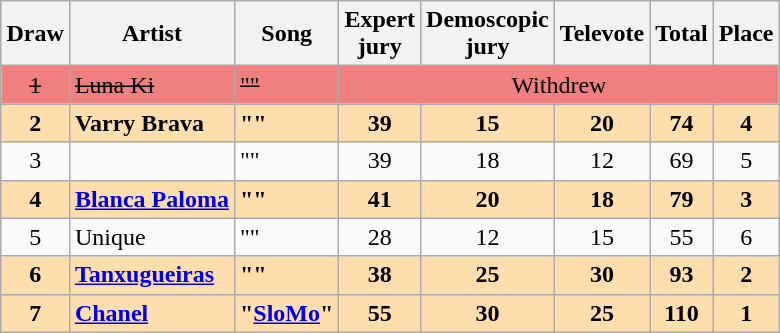<table class="sortable wikitable" style="margin: 1em auto 1em auto; text-align:center;">
<tr>
<th>Draw</th>
<th>Artist</th>
<th>Song</th>
<th>Expert<br>jury</th>
<th>Demoscopic<br>jury</th>
<th>Televote</th>
<th>Total</th>
<th>Place</th>
</tr>
<tr style="background:#F08080;">
<td><s>1</s></td>
<td align="left"><s>Luna Ki</s></td>
<td align="left"><s>""</s></td>
<td data-sort-value="7" colspan="5">Withdrew</td>
</tr>
<tr style="font-weight:bold; background:navajowhite;">
<td>2</td>
<td align="left">Varry Brava</td>
<td align="left">""</td>
<td>39</td>
<td>15</td>
<td>20</td>
<td>74</td>
<td>4</td>
</tr>
<tr>
<td>3</td>
<td align="left"></td>
<td align="left">""</td>
<td>39</td>
<td>18</td>
<td>12</td>
<td>69</td>
<td>5</td>
</tr>
<tr style="font-weight:bold; background:navajowhite;">
<td>4</td>
<td align="left"><a href='#'>Blanca Paloma</a></td>
<td align="left">""</td>
<td>41</td>
<td>20</td>
<td>18</td>
<td>79</td>
<td>3</td>
</tr>
<tr>
<td>5</td>
<td align="left">Unique</td>
<td align="left">""</td>
<td>28</td>
<td>12</td>
<td>15</td>
<td>55</td>
<td>6</td>
</tr>
<tr style="font-weight:bold; background:navajowhite;">
<td>6</td>
<td align="left"><a href='#'>Tanxugueiras</a></td>
<td align="left">""</td>
<td>38</td>
<td>25</td>
<td>30</td>
<td>93</td>
<td>2</td>
</tr>
<tr style="font-weight:bold; background:navajowhite;">
<td>7</td>
<td align="left"><a href='#'>Chanel</a></td>
<td align="left">"<a href='#'>SloMo</a>"</td>
<td>55</td>
<td>30</td>
<td>25</td>
<td>110</td>
<td>1</td>
</tr>
</table>
